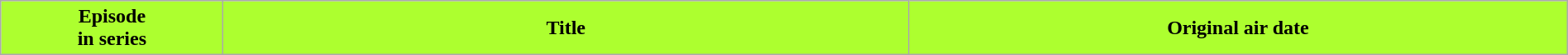<table class="wikitable plainrowheaders" style="width:100%; margin:auto;">
<tr>
<th scope="col" style="background:#adff2f; color:#000000; width:60px;">Episode<br>in series</th>
<th scope="col" style="background:#adff2f; color:#000000; width:200px;">Title</th>
<th scope="col" style="background:#adff2f; color:#000000; width:12em;">Original air date<br>











</th>
</tr>
</table>
